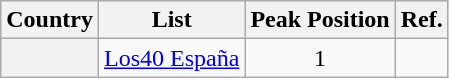<table class="wikitable sortable">
<tr>
<th>Country</th>
<th>List</th>
<th>Peak Position</th>
<th>Ref.</th>
</tr>
<tr>
<th></th>
<td><a href='#'>Los40 España</a></td>
<td align="center">1</td>
<td align="center"></td>
</tr>
</table>
